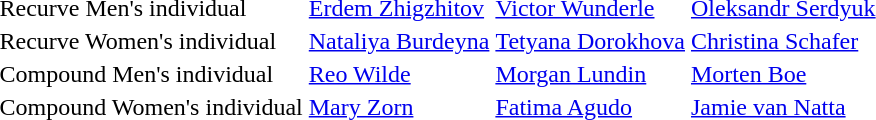<table>
<tr>
<td>Recurve Men's individual<br></td>
<td> <a href='#'>Erdem Zhigzhitov</a></td>
<td> <a href='#'>Victor Wunderle</a></td>
<td> <a href='#'>Oleksandr Serdyuk</a></td>
</tr>
<tr>
<td>Recurve Women's individual<br></td>
<td> <a href='#'>Nataliya Burdeyna</a></td>
<td> <a href='#'>Tetyana Dorokhova</a></td>
<td> <a href='#'>Christina Schafer</a></td>
</tr>
<tr>
<td>Compound Men's individual<br></td>
<td> <a href='#'>Reo Wilde</a></td>
<td> <a href='#'>Morgan Lundin</a></td>
<td> <a href='#'>Morten Boe</a></td>
</tr>
<tr>
<td>Compound Women's individual<br></td>
<td> <a href='#'>Mary Zorn</a></td>
<td> <a href='#'>Fatima Agudo</a></td>
<td> <a href='#'>Jamie van Natta</a></td>
</tr>
</table>
